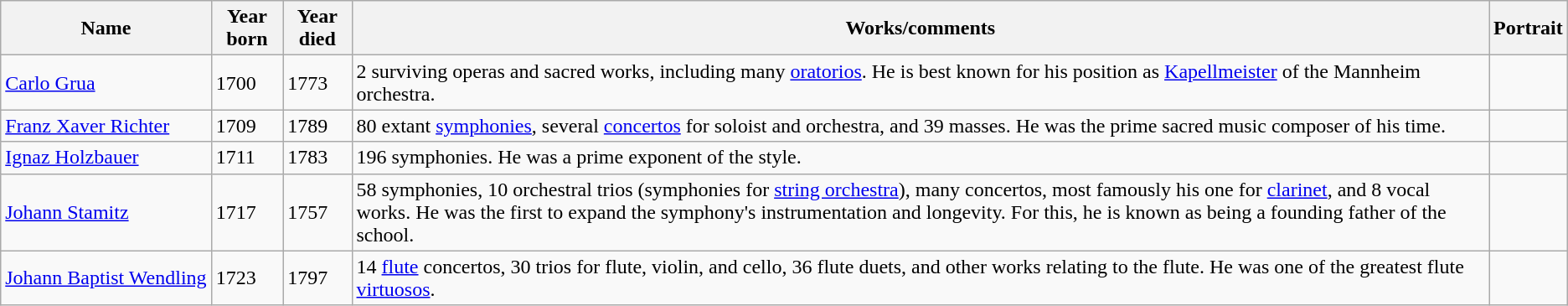<table class="wikitable">
<tr>
<th>Name</th>
<th>Year born</th>
<th>Year died</th>
<th>Works/comments</th>
<th>Portrait</th>
</tr>
<tr>
<td><a href='#'>Carlo Grua</a></td>
<td>1700</td>
<td>1773</td>
<td>2 surviving operas and sacred works, including many <a href='#'>oratorios</a>. He is best known for his position as <a href='#'>Kapellmeister</a> of the Mannheim orchestra.</td>
<td></td>
</tr>
<tr>
<td><a href='#'>Franz Xaver Richter</a></td>
<td>1709</td>
<td>1789</td>
<td>80 extant <a href='#'>symphonies</a>, several <a href='#'>concertos</a> for soloist and orchestra, and 39 masses. He was the prime sacred music composer of his time.</td>
<td></td>
</tr>
<tr>
<td><a href='#'>Ignaz Holzbauer</a></td>
<td>1711</td>
<td>1783</td>
<td>196 symphonies. He was a prime exponent of the  style.</td>
<td></td>
</tr>
<tr>
<td><a href='#'>Johann Stamitz</a></td>
<td>1717</td>
<td>1757</td>
<td>58 symphonies, 10 orchestral trios (symphonies for <a href='#'>string orchestra</a>), many concertos, most famously his one for <a href='#'>clarinet</a>, and 8 vocal works. He was the first to expand the symphony's instrumentation and longevity. For this, he is known as being a founding father of the school.</td>
<td></td>
</tr>
<tr>
<td><a href='#'>Johann&nbsp;Baptist&nbsp;Wendling</a></td>
<td>1723</td>
<td>1797</td>
<td>14 <a href='#'>flute</a> concertos, 30 trios for flute, violin, and cello, 36 flute duets, and other works relating to the flute. He was one of the greatest flute <a href='#'>virtuosos</a>.</td>
<td></td>
</tr>
</table>
